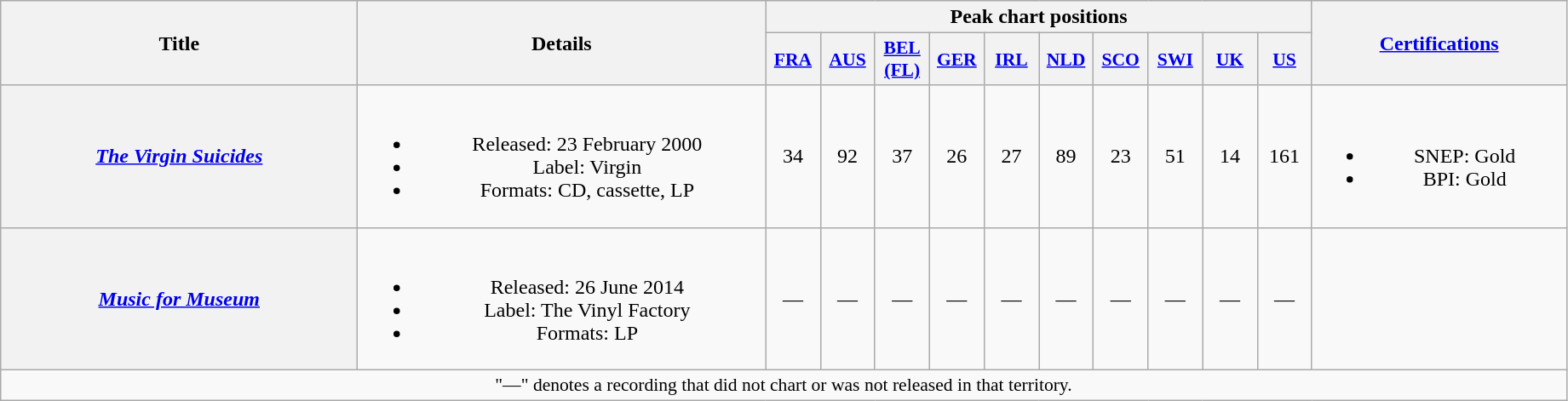<table class="wikitable plainrowheaders" style="text-align:center;" border="1">
<tr>
<th scope="col" rowspan="2" style="width:17em;">Title</th>
<th scope="col" rowspan="2" style="width:19.5em;">Details</th>
<th scope="col" colspan="10">Peak chart positions</th>
<th scope="col" rowspan="2" style="width:12em;"><a href='#'>Certifications</a></th>
</tr>
<tr>
<th scope="col" style="width:2.5em;font-size:90%;"><a href='#'>FRA</a><br></th>
<th scope="col" style="width:2.5em;font-size:90%;"><a href='#'>AUS</a><br></th>
<th scope="col" style="width:2.5em;font-size:90%;"><a href='#'>BEL<br>(FL)</a><br></th>
<th scope="col" style="width:2.5em;font-size:90%;"><a href='#'>GER</a><br></th>
<th scope="col" style="width:2.5em;font-size:90%;"><a href='#'>IRL</a><br></th>
<th scope="col" style="width:2.5em;font-size:90%;"><a href='#'>NLD</a><br></th>
<th scope="col" style="width:2.5em;font-size:90%;"><a href='#'>SCO</a><br></th>
<th scope="col" style="width:2.5em;font-size:90%;"><a href='#'>SWI</a><br></th>
<th scope="col" style="width:2.5em;font-size:90%;"><a href='#'>UK</a><br></th>
<th scope="col" style="width:2.5em;font-size:90%;"><a href='#'>US</a><br></th>
</tr>
<tr>
<th scope="row"><em><a href='#'>The Virgin Suicides</a></em></th>
<td><br><ul><li>Released: 23 February 2000</li><li>Label: Virgin</li><li>Formats: CD, cassette, LP</li></ul></td>
<td>34</td>
<td>92</td>
<td>37</td>
<td>26</td>
<td>27</td>
<td>89</td>
<td>23</td>
<td>51</td>
<td>14</td>
<td>161</td>
<td><br><ul><li>SNEP: Gold</li><li>BPI: Gold</li></ul></td>
</tr>
<tr>
<th scope="row"><em><a href='#'>Music for Museum</a></em></th>
<td><br><ul><li>Released: 26 June 2014</li><li>Label: The Vinyl Factory</li><li>Formats: LP</li></ul></td>
<td>—</td>
<td>—</td>
<td>—</td>
<td>—</td>
<td>—</td>
<td>—</td>
<td>—</td>
<td>—</td>
<td>—</td>
<td>—</td>
<td></td>
</tr>
<tr>
<td colspan="15" style="font-size:90%">"—" denotes a recording that did not chart or was not released in that territory.</td>
</tr>
</table>
